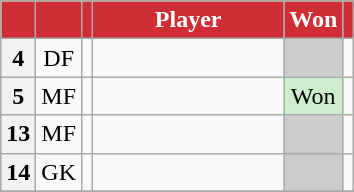<table class="wikitable sortable" style="text-align:center;">
<tr>
<th style="background:#d02e35; color:#fff;" scope="col"></th>
<th style="background:#d02e35; color:#fff;" scope="col"></th>
<th style="background:#d02e35; color:#fff;" scope="col"></th>
<th style="background:#d02e35; color:#fff; width:120px;" scope="col">Player</th>
<th style="background:#d02e35; color:#fff;" scope="col">Won</th>
<th style="background:#d02e35; color:#fff;" scope="col"></th>
</tr>
<tr>
<th scope="row">4</th>
<td>DF</td>
<td></td>
<td></td>
<td style="background:#ccc;"></td>
<td></td>
</tr>
<tr>
<th scope="row">5</th>
<td>MF</td>
<td></td>
<td></td>
<td style="background:#cec;">Won</td>
<td></td>
</tr>
<tr>
<th scope="row">13</th>
<td>MF</td>
<td></td>
<td></td>
<td style="background:#ccc;"></td>
<td></td>
</tr>
<tr>
<th scope="row">14</th>
<td>GK</td>
<td></td>
<td></td>
<td style="background:#ccc;"></td>
<td></td>
</tr>
<tr>
</tr>
</table>
